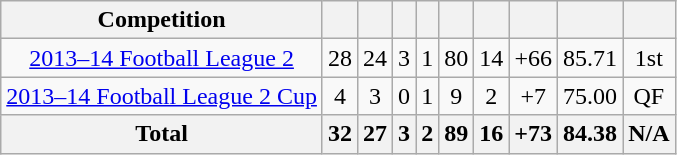<table class="wikitable" style="text-align:center">
<tr>
<th>Competition</th>
<th></th>
<th></th>
<th></th>
<th></th>
<th></th>
<th></th>
<th></th>
<th></th>
<th></th>
</tr>
<tr>
<td><a href='#'>2013–14 Football League 2</a></td>
<td>28</td>
<td>24</td>
<td>3</td>
<td>1</td>
<td>80</td>
<td>14</td>
<td>+66</td>
<td>85.71</td>
<td>1st</td>
</tr>
<tr>
<td><a href='#'>2013–14 Football League 2 Cup</a></td>
<td>4</td>
<td>3</td>
<td>0</td>
<td>1</td>
<td>9</td>
<td>2</td>
<td>+7</td>
<td>75.00</td>
<td>QF</td>
</tr>
<tr>
<th>Total</th>
<th>32</th>
<th>27</th>
<th>3</th>
<th>2</th>
<th>89</th>
<th>16</th>
<th>+73</th>
<th>84.38</th>
<th>N/A</th>
</tr>
</table>
